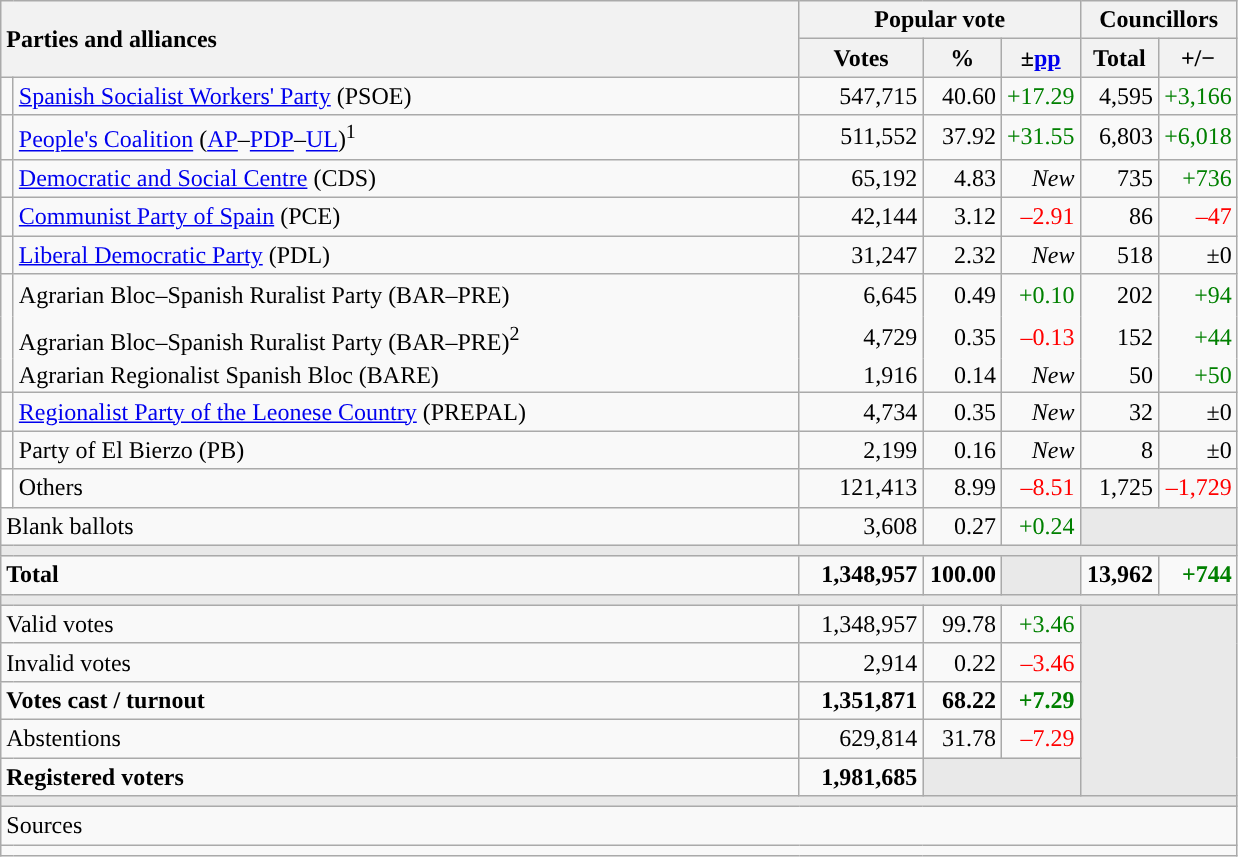<table class="wikitable" style="text-align:right;">
<tr>
<th style="text-align:left;" rowspan="2" colspan="2" width="525">Parties and alliances</th>
<th colspan="3">Popular vote</th>
<th colspan="2">Councillors</th>
</tr>
<tr>
<th width="75">Votes</th>
<th width="45">%</th>
<th width="45">±<a href='#'>pp</a></th>
<th width="45">Total</th>
<th width="45">+/−</th>
</tr>
<tr>
<td width="1" style="color:inherit;background:"></td>
<td align="left"><a href='#'>Spanish Socialist Workers' Party</a> (PSOE)</td>
<td>547,715</td>
<td>40.60</td>
<td style="color:green;">+17.29</td>
<td>4,595</td>
<td style="color:green;">+3,166</td>
</tr>
<tr>
<td width="1" style="color:inherit;background:"></td>
<td align="left"><a href='#'>People's Coalition</a> (<a href='#'>AP</a>–<a href='#'>PDP</a>–<a href='#'>UL</a>)<sup>1</sup></td>
<td>511,552</td>
<td>37.92</td>
<td style="color:green;">+31.55</td>
<td>6,803</td>
<td style="color:green;">+6,018</td>
</tr>
<tr>
<td style="color:inherit;background:"></td>
<td align="left"><a href='#'>Democratic and Social Centre</a> (CDS)</td>
<td>65,192</td>
<td>4.83</td>
<td><em>New</em></td>
<td>735</td>
<td style="color:green;">+736</td>
</tr>
<tr>
<td style="color:inherit;background:"></td>
<td align="left"><a href='#'>Communist Party of Spain</a> (PCE)</td>
<td>42,144</td>
<td>3.12</td>
<td style="color:red;">–2.91</td>
<td>86</td>
<td style="color:red;">–47</td>
</tr>
<tr>
<td style="color:inherit;background:"></td>
<td align="left"><a href='#'>Liberal Democratic Party</a> (PDL)</td>
<td>31,247</td>
<td>2.32</td>
<td><em>New</em></td>
<td>518</td>
<td>±0</td>
</tr>
<tr style="line-height:22px;">
<td rowspan="3" style="color:inherit;background:"></td>
<td align="left">Agrarian Bloc–Spanish Ruralist Party (BAR–PRE)</td>
<td>6,645</td>
<td>0.49</td>
<td style="color:green;">+0.10</td>
<td>202</td>
<td style="color:green;">+94</td>
</tr>
<tr style="border-bottom-style:hidden; border-top-style:hidden; line-height:16px;">
<td align="left"><span>Agrarian Bloc–Spanish Ruralist Party (BAR–PRE)<sup>2</sup></span></td>
<td>4,729</td>
<td>0.35</td>
<td style="color:red;">–0.13</td>
<td>152</td>
<td style="color:green;">+44</td>
</tr>
<tr style="line-height:16px;">
<td align="left"><span>Agrarian Regionalist Spanish Bloc (BARE)</span></td>
<td>1,916</td>
<td>0.14</td>
<td><em>New</em></td>
<td>50</td>
<td style="color:green;">+50</td>
</tr>
<tr>
<td style="color:inherit;background:"></td>
<td align="left"><a href='#'>Regionalist Party of the Leonese Country</a> (PREPAL)</td>
<td>4,734</td>
<td>0.35</td>
<td><em>New</em></td>
<td>32</td>
<td>±0</td>
</tr>
<tr>
<td style="color:inherit;background:"></td>
<td align="left">Party of El Bierzo (PB)</td>
<td>2,199</td>
<td>0.16</td>
<td><em>New</em></td>
<td>8</td>
<td>±0</td>
</tr>
<tr>
<td bgcolor="white"></td>
<td align="left">Others</td>
<td>121,413</td>
<td>8.99</td>
<td style="color:red;">–8.51</td>
<td>1,725</td>
<td style="color:red;">–1,729</td>
</tr>
<tr>
<td align="left" colspan="2">Blank ballots</td>
<td>3,608</td>
<td>0.27</td>
<td style="color:green;">+0.24</td>
<td bgcolor="#E9E9E9" colspan="2"></td>
</tr>
<tr>
<td colspan="7" bgcolor="#E9E9E9"></td>
</tr>
<tr style="font-weight:bold;">
<td align="left" colspan="2">Total</td>
<td>1,348,957</td>
<td>100.00</td>
<td bgcolor="#E9E9E9"></td>
<td>13,962</td>
<td style="color:green;">+744</td>
</tr>
<tr>
<td colspan="7" bgcolor="#E9E9E9"></td>
</tr>
<tr>
<td align="left" colspan="2">Valid votes</td>
<td>1,348,957</td>
<td>99.78</td>
<td style="color:green;">+3.46</td>
<td bgcolor="#E9E9E9" colspan="2" rowspan="5"></td>
</tr>
<tr>
<td align="left" colspan="2">Invalid votes</td>
<td>2,914</td>
<td>0.22</td>
<td style="color:red;">–3.46</td>
</tr>
<tr style="font-weight:bold;">
<td align="left" colspan="2">Votes cast / turnout</td>
<td>1,351,871</td>
<td>68.22</td>
<td style="color:green;">+7.29</td>
</tr>
<tr>
<td align="left" colspan="2">Abstentions</td>
<td>629,814</td>
<td>31.78</td>
<td style="color:red;">–7.29</td>
</tr>
<tr style="font-weight:bold;">
<td align="left" colspan="2">Registered voters</td>
<td>1,981,685</td>
<td bgcolor="#E9E9E9" colspan="2"></td>
</tr>
<tr>
<td colspan="7" bgcolor="#E9E9E9"></td>
</tr>
<tr>
<td align="left" colspan="7">Sources</td>
</tr>
<tr>
<td colspan="7" style="text-align:left; max-width:790px;"></td>
</tr>
</table>
